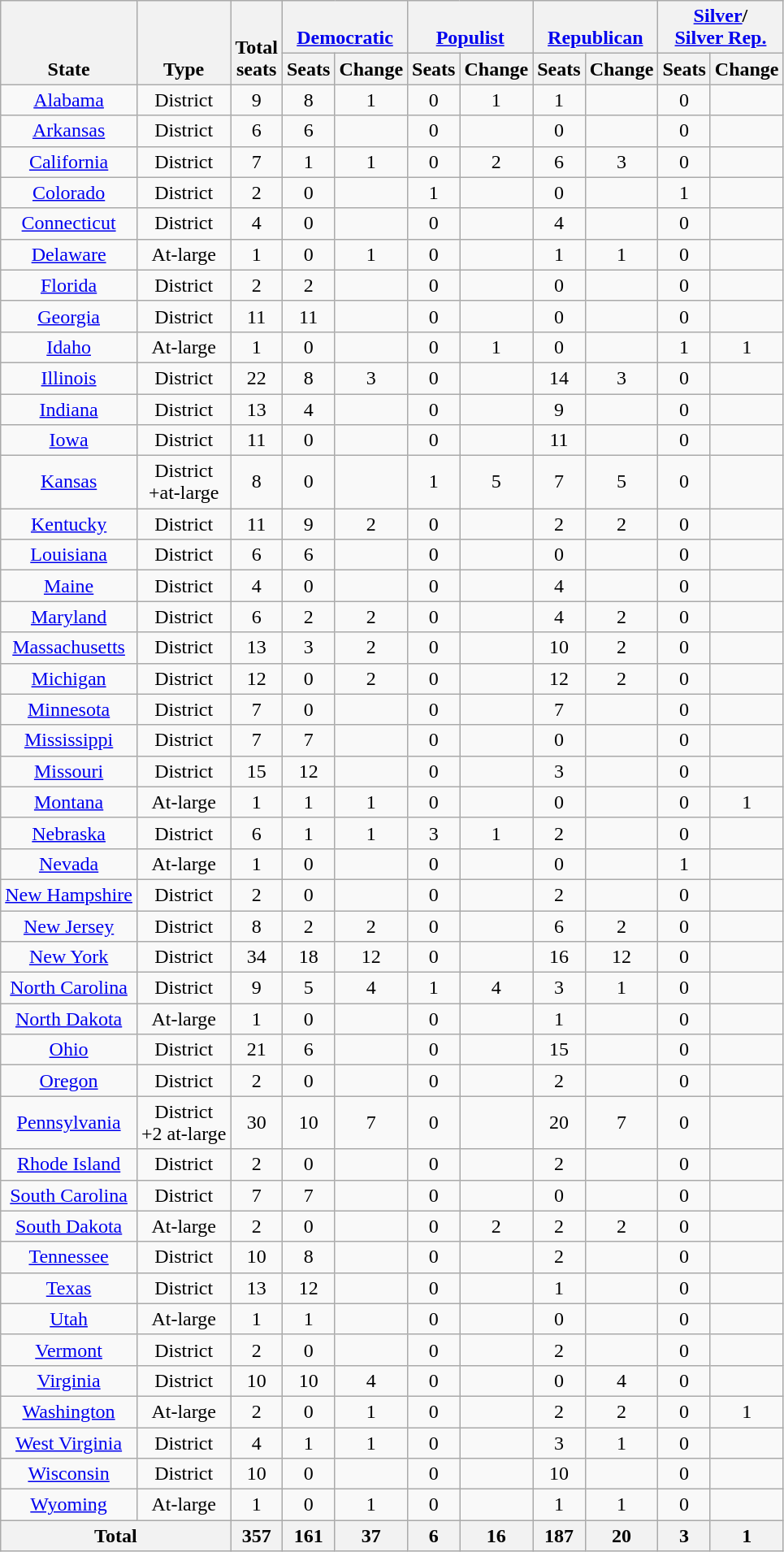<table class="wikitable sortable" style="text-align:center">
<tr valign=bottom>
<th rowspan=2>State</th>
<th rowspan=2>Type</th>
<th rowspan=2>Total<br>seats</th>
<th colspan=2 ><a href='#'>Democratic</a></th>
<th colspan=2 ><a href='#'>Populist</a></th>
<th colspan=2 ><a href='#'>Republican</a></th>
<th colspan=2 ><a href='#'>Silver</a>/<br><a href='#'>Silver Rep.</a></th>
</tr>
<tr>
<th>Seats</th>
<th>Change</th>
<th>Seats</th>
<th>Change</th>
<th>Seats</th>
<th>Change</th>
<th>Seats</th>
<th>Change</th>
</tr>
<tr>
<td><a href='#'>Alabama</a></td>
<td>District</td>
<td>9</td>
<td>8</td>
<td> 1</td>
<td>0</td>
<td> 1</td>
<td>1</td>
<td></td>
<td>0</td>
<td></td>
</tr>
<tr>
<td><a href='#'>Arkansas</a></td>
<td>District</td>
<td>6</td>
<td>6</td>
<td></td>
<td>0</td>
<td></td>
<td>0</td>
<td></td>
<td>0</td>
<td></td>
</tr>
<tr>
<td><a href='#'>California</a></td>
<td>District</td>
<td>7</td>
<td>1</td>
<td> 1</td>
<td>0</td>
<td> 2</td>
<td>6</td>
<td> 3</td>
<td>0</td>
<td></td>
</tr>
<tr>
<td><a href='#'>Colorado</a></td>
<td>District</td>
<td>2</td>
<td>0</td>
<td></td>
<td>1</td>
<td></td>
<td>0</td>
<td></td>
<td>1</td>
<td></td>
</tr>
<tr>
<td><a href='#'>Connecticut</a></td>
<td>District</td>
<td>4</td>
<td>0</td>
<td></td>
<td>0</td>
<td></td>
<td>4</td>
<td></td>
<td>0</td>
<td></td>
</tr>
<tr>
<td><a href='#'>Delaware</a></td>
<td>At-large</td>
<td>1</td>
<td>0</td>
<td> 1</td>
<td>0</td>
<td></td>
<td>1</td>
<td> 1</td>
<td>0</td>
<td></td>
</tr>
<tr>
<td><a href='#'>Florida</a></td>
<td>District</td>
<td>2</td>
<td>2</td>
<td></td>
<td>0</td>
<td></td>
<td>0</td>
<td></td>
<td>0</td>
<td></td>
</tr>
<tr>
<td><a href='#'>Georgia</a></td>
<td>District</td>
<td>11</td>
<td>11</td>
<td></td>
<td>0</td>
<td></td>
<td>0</td>
<td></td>
<td>0</td>
<td></td>
</tr>
<tr>
<td><a href='#'>Idaho</a></td>
<td>At-large</td>
<td>1</td>
<td>0</td>
<td></td>
<td>0</td>
<td> 1</td>
<td>0</td>
<td></td>
<td>1</td>
<td> 1</td>
</tr>
<tr>
<td><a href='#'>Illinois</a></td>
<td>District</td>
<td>22</td>
<td>8</td>
<td> 3</td>
<td>0</td>
<td></td>
<td>14</td>
<td> 3</td>
<td>0</td>
<td></td>
</tr>
<tr>
<td><a href='#'>Indiana</a></td>
<td>District</td>
<td>13</td>
<td>4</td>
<td></td>
<td>0</td>
<td></td>
<td>9</td>
<td></td>
<td>0</td>
<td></td>
</tr>
<tr>
<td><a href='#'>Iowa</a></td>
<td>District</td>
<td>11</td>
<td>0</td>
<td></td>
<td>0</td>
<td></td>
<td>11</td>
<td></td>
<td>0</td>
<td></td>
</tr>
<tr>
<td><a href='#'>Kansas</a></td>
<td>District<br>+at-large</td>
<td>8</td>
<td>0</td>
<td></td>
<td>1</td>
<td> 5</td>
<td>7</td>
<td> 5</td>
<td>0</td>
<td></td>
</tr>
<tr>
<td><a href='#'>Kentucky</a></td>
<td>District</td>
<td>11</td>
<td>9</td>
<td> 2</td>
<td>0</td>
<td></td>
<td>2</td>
<td> 2</td>
<td>0</td>
<td></td>
</tr>
<tr>
<td><a href='#'>Louisiana</a></td>
<td>District</td>
<td>6</td>
<td>6</td>
<td></td>
<td>0</td>
<td></td>
<td>0</td>
<td></td>
<td>0</td>
<td></td>
</tr>
<tr>
<td><a href='#'>Maine</a></td>
<td>District</td>
<td>4</td>
<td>0</td>
<td></td>
<td>0</td>
<td></td>
<td>4</td>
<td></td>
<td>0</td>
<td></td>
</tr>
<tr>
<td><a href='#'>Maryland</a></td>
<td>District</td>
<td>6</td>
<td>2</td>
<td> 2</td>
<td>0</td>
<td></td>
<td>4</td>
<td> 2</td>
<td>0</td>
<td></td>
</tr>
<tr>
<td><a href='#'>Massachusetts</a></td>
<td>District</td>
<td>13</td>
<td>3</td>
<td> 2</td>
<td>0</td>
<td></td>
<td>10</td>
<td> 2</td>
<td>0</td>
<td></td>
</tr>
<tr>
<td><a href='#'>Michigan</a></td>
<td>District</td>
<td>12</td>
<td>0</td>
<td> 2</td>
<td>0</td>
<td></td>
<td>12</td>
<td> 2</td>
<td>0</td>
<td></td>
</tr>
<tr>
<td><a href='#'>Minnesota</a></td>
<td>District</td>
<td>7</td>
<td>0</td>
<td></td>
<td>0</td>
<td></td>
<td>7</td>
<td></td>
<td>0</td>
<td></td>
</tr>
<tr>
<td><a href='#'>Mississippi</a></td>
<td>District</td>
<td>7</td>
<td>7</td>
<td></td>
<td>0</td>
<td></td>
<td>0</td>
<td></td>
<td>0</td>
<td></td>
</tr>
<tr>
<td><a href='#'>Missouri</a></td>
<td>District</td>
<td>15</td>
<td>12</td>
<td></td>
<td>0</td>
<td></td>
<td>3</td>
<td></td>
<td>0</td>
<td></td>
</tr>
<tr>
<td><a href='#'>Montana</a></td>
<td>At-large</td>
<td>1</td>
<td>1</td>
<td> 1</td>
<td>0</td>
<td></td>
<td>0</td>
<td></td>
<td>0</td>
<td> 1</td>
</tr>
<tr>
<td><a href='#'>Nebraska</a></td>
<td>District</td>
<td>6</td>
<td>1</td>
<td> 1</td>
<td>3</td>
<td> 1</td>
<td>2</td>
<td></td>
<td>0</td>
<td></td>
</tr>
<tr>
<td><a href='#'>Nevada</a></td>
<td>At-large</td>
<td>1</td>
<td>0</td>
<td></td>
<td>0</td>
<td></td>
<td>0</td>
<td></td>
<td>1</td>
<td></td>
</tr>
<tr>
<td><a href='#'>New Hampshire</a></td>
<td>District</td>
<td>2</td>
<td>0</td>
<td></td>
<td>0</td>
<td></td>
<td>2</td>
<td></td>
<td>0</td>
<td></td>
</tr>
<tr>
<td><a href='#'>New Jersey</a></td>
<td>District</td>
<td>8</td>
<td>2</td>
<td> 2</td>
<td>0</td>
<td></td>
<td>6</td>
<td> 2</td>
<td>0</td>
<td></td>
</tr>
<tr>
<td><a href='#'>New York</a></td>
<td>District</td>
<td>34</td>
<td>18</td>
<td> 12</td>
<td>0</td>
<td></td>
<td>16</td>
<td> 12</td>
<td>0</td>
<td></td>
</tr>
<tr>
<td><a href='#'>North Carolina</a></td>
<td>District</td>
<td>9</td>
<td>5</td>
<td> 4</td>
<td>1</td>
<td> 4</td>
<td>3</td>
<td> 1</td>
<td>0</td>
<td></td>
</tr>
<tr>
<td><a href='#'>North Dakota</a></td>
<td>At-large</td>
<td>1</td>
<td>0</td>
<td></td>
<td>0</td>
<td></td>
<td>1</td>
<td></td>
<td>0</td>
<td></td>
</tr>
<tr>
<td><a href='#'>Ohio</a></td>
<td>District</td>
<td>21</td>
<td>6</td>
<td></td>
<td>0</td>
<td></td>
<td>15</td>
<td></td>
<td>0</td>
<td></td>
</tr>
<tr>
<td><a href='#'>Oregon</a></td>
<td>District</td>
<td>2</td>
<td>0</td>
<td></td>
<td>0</td>
<td></td>
<td>2</td>
<td></td>
<td>0</td>
<td></td>
</tr>
<tr>
<td><a href='#'>Pennsylvania</a></td>
<td>District<br>+2 at-large</td>
<td>30</td>
<td>10</td>
<td> 7</td>
<td>0</td>
<td></td>
<td>20</td>
<td> 7</td>
<td>0</td>
<td></td>
</tr>
<tr>
<td><a href='#'>Rhode Island</a></td>
<td>District</td>
<td>2</td>
<td>0</td>
<td></td>
<td>0</td>
<td></td>
<td>2</td>
<td></td>
<td>0</td>
<td></td>
</tr>
<tr>
<td><a href='#'>South Carolina</a></td>
<td>District</td>
<td>7</td>
<td>7</td>
<td></td>
<td>0</td>
<td></td>
<td>0</td>
<td></td>
<td>0</td>
<td></td>
</tr>
<tr>
<td><a href='#'>South Dakota</a></td>
<td>At-large</td>
<td>2</td>
<td>0</td>
<td></td>
<td>0</td>
<td> 2</td>
<td>2</td>
<td> 2</td>
<td>0</td>
<td></td>
</tr>
<tr>
<td><a href='#'>Tennessee</a></td>
<td>District</td>
<td>10</td>
<td>8</td>
<td></td>
<td>0</td>
<td></td>
<td>2</td>
<td></td>
<td>0</td>
<td></td>
</tr>
<tr>
<td><a href='#'>Texas</a></td>
<td>District</td>
<td>13</td>
<td>12</td>
<td></td>
<td>0</td>
<td></td>
<td>1</td>
<td></td>
<td>0</td>
<td></td>
</tr>
<tr>
<td><a href='#'>Utah</a></td>
<td>At-large</td>
<td>1</td>
<td>1</td>
<td></td>
<td>0</td>
<td></td>
<td>0</td>
<td></td>
<td>0</td>
<td></td>
</tr>
<tr>
<td><a href='#'>Vermont</a></td>
<td>District</td>
<td>2</td>
<td>0</td>
<td></td>
<td>0</td>
<td></td>
<td>2</td>
<td></td>
<td>0</td>
<td></td>
</tr>
<tr>
<td><a href='#'>Virginia</a></td>
<td>District</td>
<td>10</td>
<td>10</td>
<td> 4</td>
<td>0</td>
<td></td>
<td>0</td>
<td> 4</td>
<td>0</td>
<td></td>
</tr>
<tr>
<td><a href='#'>Washington</a></td>
<td>At-large</td>
<td>2</td>
<td>0</td>
<td> 1</td>
<td>0</td>
<td></td>
<td>2</td>
<td> 2</td>
<td>0</td>
<td> 1</td>
</tr>
<tr>
<td><a href='#'>West Virginia</a></td>
<td>District</td>
<td>4</td>
<td>1</td>
<td> 1</td>
<td>0</td>
<td></td>
<td>3</td>
<td> 1</td>
<td>0</td>
<td></td>
</tr>
<tr>
<td><a href='#'>Wisconsin</a></td>
<td>District</td>
<td>10</td>
<td>0</td>
<td></td>
<td>0</td>
<td></td>
<td>10</td>
<td></td>
<td>0</td>
<td></td>
</tr>
<tr>
<td><a href='#'>Wyoming</a></td>
<td>At-large</td>
<td>1</td>
<td>0</td>
<td> 1</td>
<td>0</td>
<td></td>
<td>1</td>
<td> 1</td>
<td>0</td>
<td></td>
</tr>
<tr>
<th colspan=2>Total</th>
<th>357</th>
<th>161<br></th>
<th> 37</th>
<th>6<br></th>
<th> 16</th>
<th>187<br></th>
<th> 20</th>
<th>3<br></th>
<th> 1</th>
</tr>
</table>
